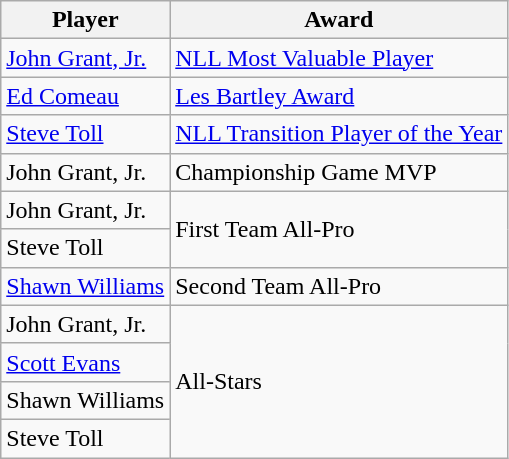<table class="wikitable">
<tr>
<th>Player</th>
<th>Award</th>
</tr>
<tr>
<td><a href='#'>John Grant, Jr.</a></td>
<td><a href='#'>NLL Most Valuable Player</a></td>
</tr>
<tr>
<td><a href='#'>Ed Comeau</a></td>
<td><a href='#'>Les Bartley Award</a></td>
</tr>
<tr>
<td><a href='#'>Steve Toll</a></td>
<td><a href='#'>NLL Transition Player of the Year</a></td>
</tr>
<tr>
<td>John Grant, Jr.</td>
<td>Championship Game MVP</td>
</tr>
<tr>
<td>John Grant, Jr.</td>
<td rowspan=2>First Team All-Pro</td>
</tr>
<tr>
<td>Steve Toll</td>
</tr>
<tr>
<td><a href='#'>Shawn Williams</a></td>
<td>Second Team All-Pro</td>
</tr>
<tr>
<td>John Grant, Jr.</td>
<td rowspan=4>All-Stars</td>
</tr>
<tr>
<td><a href='#'>Scott Evans</a></td>
</tr>
<tr>
<td>Shawn Williams</td>
</tr>
<tr>
<td>Steve Toll</td>
</tr>
</table>
